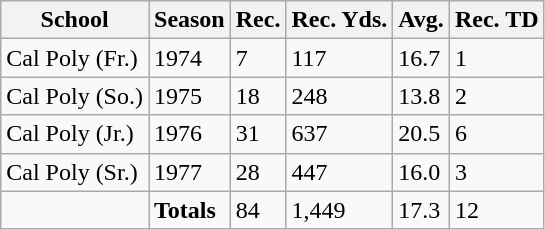<table class="wikitable sortable">
<tr>
<th>School</th>
<th>Season</th>
<th>Rec.</th>
<th>Rec. Yds.</th>
<th>Avg.</th>
<th>Rec. TD</th>
</tr>
<tr>
<td>Cal Poly (Fr.)</td>
<td>1974</td>
<td>7</td>
<td>117</td>
<td>16.7</td>
<td>1</td>
</tr>
<tr>
<td>Cal Poly (So.)</td>
<td>1975</td>
<td>18</td>
<td>248</td>
<td>13.8</td>
<td>2</td>
</tr>
<tr>
<td>Cal Poly (Jr.)</td>
<td>1976</td>
<td>31</td>
<td>637</td>
<td>20.5</td>
<td>6</td>
</tr>
<tr>
<td>Cal Poly (Sr.)</td>
<td>1977</td>
<td>28</td>
<td>447</td>
<td>16.0</td>
<td>3</td>
</tr>
<tr>
<td></td>
<td><strong>Totals</strong></td>
<td>84</td>
<td>1,449</td>
<td>17.3</td>
<td>12</td>
</tr>
</table>
